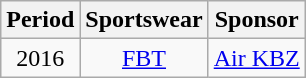<table class="wikitable" style="text-align: center">
<tr>
<th>Period</th>
<th>Sportswear</th>
<th>Sponsor</th>
</tr>
<tr>
<td>2016</td>
<td> <a href='#'>FBT</a></td>
<td rowspan=1> <a href='#'>Air KBZ</a></td>
</tr>
</table>
